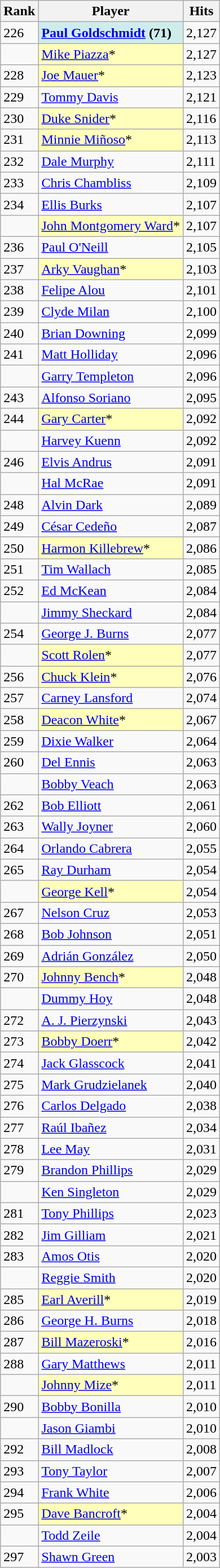<table class="wikitable" style="float:left;">
<tr style="white-space: nowrap;">
<th>Rank</th>
<th>Player</th>
<th>Hits</th>
</tr>
<tr>
<td>226</td>
<td style="background:#cfecec;"><strong><a href='#'>Paul Goldschmidt</a> (71)</strong></td>
<td>2,127</td>
</tr>
<tr>
<td></td>
<td style="background:#ffffbb;"><a href='#'>Mike Piazza</a>*</td>
<td>2,127</td>
</tr>
<tr>
<td>228</td>
<td style="background:#ffffbb;"><a href='#'>Joe Mauer</a>*</td>
<td>2,123</td>
</tr>
<tr>
<td>229</td>
<td><a href='#'>Tommy Davis</a></td>
<td>2,121</td>
</tr>
<tr>
<td>230</td>
<td style="background:#ffffbb;"><a href='#'>Duke Snider</a>*</td>
<td>2,116</td>
</tr>
<tr>
<td>231</td>
<td style="background:#ffffbb;"><a href='#'>Minnie Miñoso</a>*</td>
<td>2,113</td>
</tr>
<tr>
<td>232</td>
<td><a href='#'>Dale Murphy</a></td>
<td>2,111</td>
</tr>
<tr>
<td>233</td>
<td><a href='#'>Chris Chambliss</a></td>
<td>2,109</td>
</tr>
<tr>
<td>234</td>
<td><a href='#'>Ellis Burks</a></td>
<td>2,107</td>
</tr>
<tr>
<td></td>
<td style="background:#ffffbb;"><a href='#'>John Montgomery Ward</a>*</td>
<td>2,107</td>
</tr>
<tr>
<td>236</td>
<td><a href='#'>Paul O'Neill</a></td>
<td>2,105</td>
</tr>
<tr>
<td>237</td>
<td style="background:#ffffbb;"><a href='#'>Arky Vaughan</a>*</td>
<td>2,103</td>
</tr>
<tr>
<td>238</td>
<td><a href='#'>Felipe Alou</a></td>
<td>2,101</td>
</tr>
<tr>
<td>239</td>
<td><a href='#'>Clyde Milan</a></td>
<td>2,100</td>
</tr>
<tr>
<td>240</td>
<td><a href='#'>Brian Downing</a></td>
<td>2,099</td>
</tr>
<tr>
<td>241</td>
<td><a href='#'>Matt Holliday</a></td>
<td>2,096</td>
</tr>
<tr>
<td></td>
<td><a href='#'>Garry Templeton</a></td>
<td>2,096</td>
</tr>
<tr>
<td>243</td>
<td><a href='#'>Alfonso Soriano</a></td>
<td>2,095</td>
</tr>
<tr>
<td>244</td>
<td style="background:#ffffbb;"><a href='#'>Gary Carter</a>*</td>
<td>2,092</td>
</tr>
<tr>
<td></td>
<td><a href='#'>Harvey Kuenn</a></td>
<td>2,092</td>
</tr>
<tr>
<td>246</td>
<td><a href='#'>Elvis Andrus</a></td>
<td>2,091</td>
</tr>
<tr>
<td></td>
<td><a href='#'>Hal McRae</a></td>
<td>2,091</td>
</tr>
<tr>
<td>248</td>
<td><a href='#'>Alvin Dark</a></td>
<td>2,089</td>
</tr>
<tr>
<td>249</td>
<td><a href='#'>César Cedeño</a></td>
<td>2,087</td>
</tr>
<tr>
<td>250</td>
<td style="background:#ffffbb;"><a href='#'>Harmon Killebrew</a>*</td>
<td>2,086</td>
</tr>
<tr>
<td>251</td>
<td><a href='#'>Tim Wallach</a></td>
<td>2,085</td>
</tr>
<tr>
<td>252</td>
<td><a href='#'>Ed McKean</a></td>
<td>2,084</td>
</tr>
<tr>
<td></td>
<td><a href='#'>Jimmy Sheckard</a></td>
<td>2,084</td>
</tr>
<tr>
<td>254</td>
<td><a href='#'>George J. Burns</a></td>
<td>2,077</td>
</tr>
<tr>
<td></td>
<td style="background:#ffffbb;"><a href='#'>Scott Rolen</a>*</td>
<td>2,077</td>
</tr>
<tr>
<td>256</td>
<td style="background:#ffffbb;"><a href='#'>Chuck Klein</a>*</td>
<td>2,076</td>
</tr>
<tr>
<td>257</td>
<td><a href='#'>Carney Lansford</a></td>
<td>2,074</td>
</tr>
<tr>
<td>258</td>
<td style="background:#ffffbb;"><a href='#'>Deacon White</a>*</td>
<td>2,067</td>
</tr>
<tr>
<td>259</td>
<td><a href='#'>Dixie Walker</a></td>
<td>2,064</td>
</tr>
<tr>
<td>260</td>
<td><a href='#'>Del Ennis</a></td>
<td>2,063</td>
</tr>
<tr>
<td></td>
<td><a href='#'>Bobby Veach</a></td>
<td>2,063</td>
</tr>
<tr>
<td>262</td>
<td><a href='#'>Bob Elliott</a></td>
<td>2,061</td>
</tr>
<tr>
<td>263</td>
<td><a href='#'>Wally Joyner</a></td>
<td>2,060</td>
</tr>
<tr>
<td>264</td>
<td><a href='#'>Orlando Cabrera</a></td>
<td>2,055</td>
</tr>
<tr>
<td>265</td>
<td><a href='#'>Ray Durham</a></td>
<td>2,054</td>
</tr>
<tr>
<td></td>
<td style="background:#ffffbb;"><a href='#'>George Kell</a>*</td>
<td>2,054</td>
</tr>
<tr>
<td>267</td>
<td><a href='#'>Nelson Cruz</a></td>
<td>2,053</td>
</tr>
<tr>
<td>268</td>
<td><a href='#'>Bob Johnson</a></td>
<td>2,051</td>
</tr>
<tr>
<td>269</td>
<td><a href='#'>Adrián González</a></td>
<td>2,050</td>
</tr>
<tr>
<td>270</td>
<td style="background:#ffffbb;"><a href='#'>Johnny Bench</a>*</td>
<td>2,048</td>
</tr>
<tr>
<td></td>
<td><a href='#'>Dummy Hoy</a></td>
<td>2,048</td>
</tr>
<tr>
<td>272</td>
<td><a href='#'>A. J. Pierzynski</a></td>
<td>2,043</td>
</tr>
<tr>
<td>273</td>
<td style="background:#ffffbb;"><a href='#'>Bobby Doerr</a>*</td>
<td>2,042</td>
</tr>
<tr>
<td>274</td>
<td><a href='#'>Jack Glasscock</a></td>
<td>2,041</td>
</tr>
<tr>
<td>275</td>
<td><a href='#'>Mark Grudzielanek</a></td>
<td>2,040</td>
</tr>
<tr>
<td>276</td>
<td><a href='#'>Carlos Delgado</a></td>
<td>2,038</td>
</tr>
<tr>
<td>277</td>
<td><a href='#'>Raúl Ibañez</a></td>
<td>2,034</td>
</tr>
<tr>
<td>278</td>
<td><a href='#'>Lee May</a></td>
<td>2,031</td>
</tr>
<tr>
<td>279</td>
<td><a href='#'>Brandon Phillips</a></td>
<td>2,029</td>
</tr>
<tr>
<td></td>
<td><a href='#'>Ken Singleton</a></td>
<td>2,029</td>
</tr>
<tr>
<td>281</td>
<td><a href='#'>Tony Phillips</a></td>
<td>2,023</td>
</tr>
<tr>
<td>282</td>
<td><a href='#'>Jim Gilliam</a></td>
<td>2,021</td>
</tr>
<tr>
<td>283</td>
<td><a href='#'>Amos Otis</a></td>
<td>2,020</td>
</tr>
<tr>
<td></td>
<td><a href='#'>Reggie Smith</a></td>
<td>2,020</td>
</tr>
<tr>
<td>285</td>
<td style="background:#ffffbb;"><a href='#'>Earl Averill</a>*</td>
<td>2,019</td>
</tr>
<tr>
<td>286</td>
<td><a href='#'>George H. Burns</a></td>
<td>2,018</td>
</tr>
<tr>
<td>287</td>
<td style="background:#ffffbb;"><a href='#'>Bill Mazeroski</a>*</td>
<td>2,016</td>
</tr>
<tr>
<td>288</td>
<td><a href='#'>Gary Matthews</a></td>
<td>2,011</td>
</tr>
<tr>
<td></td>
<td style="background:#ffffbb;"><a href='#'>Johnny Mize</a>*</td>
<td>2,011</td>
</tr>
<tr>
<td>290</td>
<td><a href='#'>Bobby Bonilla</a></td>
<td>2,010</td>
</tr>
<tr>
<td></td>
<td><a href='#'>Jason Giambi</a></td>
<td>2,010</td>
</tr>
<tr>
<td>292</td>
<td><a href='#'>Bill Madlock</a></td>
<td>2,008</td>
</tr>
<tr>
<td>293</td>
<td><a href='#'>Tony Taylor</a></td>
<td>2,007</td>
</tr>
<tr>
<td>294</td>
<td><a href='#'>Frank White</a></td>
<td>2,006</td>
</tr>
<tr>
<td>295</td>
<td style="background:#ffffbb;"><a href='#'>Dave Bancroft</a>*</td>
<td>2,004</td>
</tr>
<tr>
<td></td>
<td><a href='#'>Todd Zeile</a></td>
<td>2,004</td>
</tr>
<tr>
<td>297</td>
<td><a href='#'>Shawn Green</a></td>
<td>2,003</td>
</tr>
</table>
